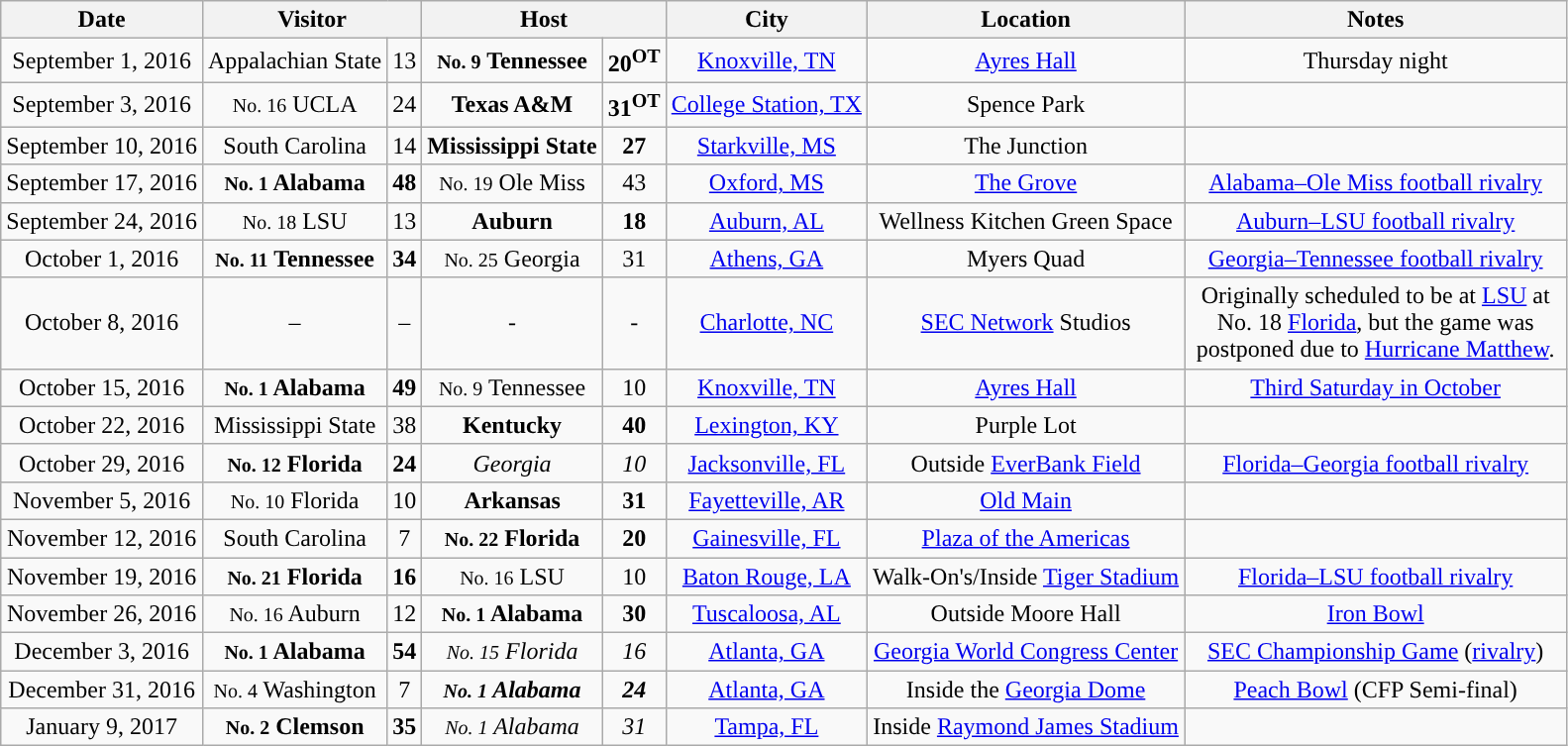<table class="wikitable" style="text-align:center">
<tr style="background:No. A32638;"|>
<th>Date</th>
<th colspan=2>Visitor</th>
<th colspan=2>Host</th>
<th>City</th>
<th>Location</th>
<th>Notes</th>
</tr>
<tr>
<td>September 1, 2016</td>
<td>Appalachian State</td>
<td>13</td>
<td><strong><small>No. 9</small> Tennessee</strong></td>
<td><strong>20<sup>OT</sup></strong></td>
<td><a href='#'>Knoxville, TN</a></td>
<td><a href='#'>Ayres Hall</a></td>
<td>Thursday night</td>
</tr>
<tr>
<td>September 3, 2016</td>
<td><small>No. 16</small> UCLA</td>
<td>24</td>
<td><strong>Texas A&M</strong></td>
<td><strong>31<sup>OT</sup></strong></td>
<td><a href='#'>College Station, TX</a></td>
<td>Spence Park</td>
<td></td>
</tr>
<tr>
<td>September 10, 2016</td>
<td>South Carolina</td>
<td>14</td>
<td><strong>Mississippi State</strong></td>
<td><strong>27</strong></td>
<td><a href='#'>Starkville, MS</a></td>
<td>The Junction</td>
<td></td>
</tr>
<tr>
<td>September 17, 2016</td>
<td><strong><small>No. 1</small> Alabama</strong></td>
<td><strong>48</strong></td>
<td><small>No. 19</small> Ole Miss</td>
<td>43</td>
<td><a href='#'>Oxford, MS</a></td>
<td><a href='#'>The Grove</a></td>
<td><a href='#'>Alabama–Ole Miss football rivalry</a></td>
</tr>
<tr>
<td>September 24, 2016</td>
<td><small>No. 18</small> LSU</td>
<td>13</td>
<td><strong>Auburn</strong></td>
<td><strong>18</strong></td>
<td><a href='#'>Auburn, AL</a></td>
<td>Wellness Kitchen Green Space</td>
<td><a href='#'>Auburn–LSU football rivalry</a></td>
</tr>
<tr>
<td>October 1, 2016</td>
<td><strong><small>No. 11</small> Tennessee</strong></td>
<td><strong>34</strong></td>
<td><small>No. 25</small> Georgia</td>
<td>31</td>
<td><a href='#'>Athens, GA</a></td>
<td>Myers Quad</td>
<td><a href='#'>Georgia–Tennessee football rivalry</a></td>
</tr>
<tr>
<td>October 8, 2016</td>
<td>–</td>
<td>–</td>
<td>-</td>
<td>-</td>
<td><a href='#'>Charlotte, NC</a></td>
<td><a href='#'>SEC Network</a> Studios</td>
<td style="width:250px">Originally scheduled to be at <a href='#'>LSU</a> at No. 18 <a href='#'>Florida</a>, but the game was postponed due to <a href='#'>Hurricane Matthew</a>.</td>
</tr>
<tr>
<td>October 15, 2016</td>
<td><strong><small>No. 1</small> Alabama</strong></td>
<td><strong>49</strong></td>
<td><small>No. 9</small> Tennessee</td>
<td>10</td>
<td><a href='#'>Knoxville, TN</a></td>
<td><a href='#'>Ayres Hall</a></td>
<td><a href='#'>Third Saturday in October</a></td>
</tr>
<tr>
<td>October 22, 2016</td>
<td>Mississippi State</td>
<td>38</td>
<td><strong>Kentucky</strong></td>
<td><strong>40</strong></td>
<td><a href='#'>Lexington, KY</a></td>
<td>Purple Lot</td>
<td></td>
</tr>
<tr>
<td>October 29, 2016</td>
<td><strong><small>No. 12</small> Florida</strong></td>
<td><strong>24</strong></td>
<td><em>Georgia</em></td>
<td><em>10</em></td>
<td><a href='#'>Jacksonville, FL</a></td>
<td>Outside <a href='#'>EverBank Field</a></td>
<td><a href='#'>Florida–Georgia football rivalry</a></td>
</tr>
<tr>
<td>November 5, 2016</td>
<td><small>No. 10</small> Florida</td>
<td>10</td>
<td><strong>Arkansas</strong></td>
<td><strong>31</strong></td>
<td><a href='#'>Fayetteville, AR</a></td>
<td><a href='#'>Old Main</a></td>
<td></td>
</tr>
<tr>
<td>November 12, 2016</td>
<td>South Carolina</td>
<td>7</td>
<td><strong><small>No. 22</small> Florida</strong></td>
<td><strong>20</strong></td>
<td><a href='#'>Gainesville, FL</a></td>
<td><a href='#'>Plaza of the Americas</a></td>
<td></td>
</tr>
<tr>
<td>November 19, 2016</td>
<td><strong><small>No. 21</small> Florida</strong></td>
<td><strong>16</strong></td>
<td><small>No. 16</small> LSU</td>
<td>10</td>
<td><a href='#'>Baton Rouge, LA</a></td>
<td>Walk-On's/Inside <a href='#'>Tiger Stadium</a></td>
<td><a href='#'>Florida–LSU football rivalry</a></td>
</tr>
<tr>
<td>November 26, 2016</td>
<td><small>No. 16</small> Auburn</td>
<td>12</td>
<td><strong><small>No. 1</small> Alabama</strong></td>
<td><strong>30</strong></td>
<td><a href='#'>Tuscaloosa, AL</a></td>
<td>Outside Moore Hall</td>
<td><a href='#'>Iron Bowl</a></td>
</tr>
<tr>
<td>December 3, 2016</td>
<td><strong><small>No. 1</small> Alabama</strong></td>
<td><strong>54</strong></td>
<td><em><small>No. 15</small> Florida</em></td>
<td><em>16</em></td>
<td><a href='#'>Atlanta, GA</a></td>
<td><a href='#'>Georgia World Congress Center</a></td>
<td><a href='#'>SEC Championship Game</a> (<a href='#'>rivalry</a>)</td>
</tr>
<tr>
<td>December 31, 2016</td>
<td><small>No. 4</small> Washington</td>
<td>7</td>
<td><strong><em><small>No. 1</small> Alabama</em></strong></td>
<td><strong><em>24</em></strong></td>
<td><a href='#'>Atlanta, GA</a></td>
<td>Inside the <a href='#'>Georgia Dome</a></td>
<td><a href='#'>Peach Bowl</a> (CFP Semi-final)</td>
</tr>
<tr>
<td>January 9, 2017</td>
<td><strong><small>No. 2</small> Clemson</strong></td>
<td><strong>35</strong></td>
<td><em><small>No. 1</small> Alabama</em></td>
<td><em>31</em></td>
<td><a href='#'>Tampa, FL</a></td>
<td>Inside <a href='#'>Raymond James Stadium</a></td>
<td></td>
</tr>
</table>
